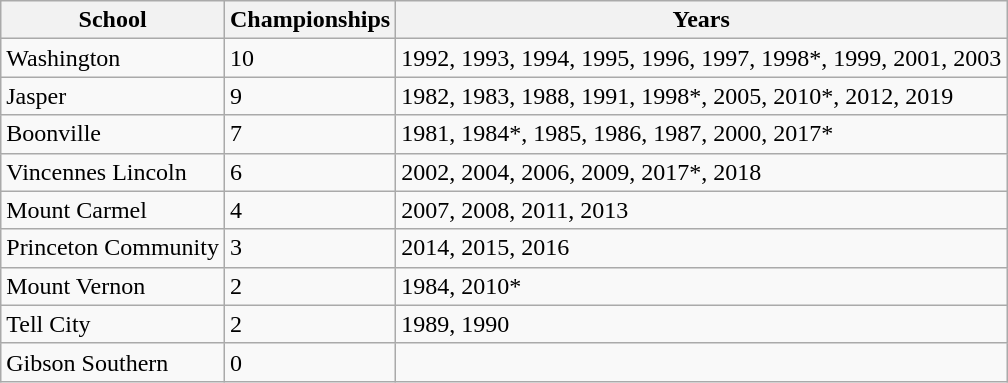<table class="wikitable">
<tr>
<th>School</th>
<th>Championships</th>
<th>Years</th>
</tr>
<tr>
<td>Washington</td>
<td>10</td>
<td>1992, 1993, 1994, 1995, 1996, 1997, 1998*, 1999, 2001, 2003</td>
</tr>
<tr>
<td>Jasper</td>
<td>9</td>
<td>1982, 1983, 1988, 1991, 1998*, 2005, 2010*, 2012, 2019</td>
</tr>
<tr>
<td>Boonville</td>
<td>7</td>
<td>1981, 1984*, 1985, 1986, 1987, 2000, 2017*</td>
</tr>
<tr>
<td>Vincennes Lincoln</td>
<td>6</td>
<td>2002, 2004, 2006, 2009, 2017*, 2018</td>
</tr>
<tr>
<td>Mount Carmel</td>
<td>4</td>
<td>2007, 2008, 2011, 2013</td>
</tr>
<tr>
<td>Princeton Community</td>
<td>3</td>
<td>2014, 2015, 2016</td>
</tr>
<tr>
<td>Mount Vernon</td>
<td>2</td>
<td>1984, 2010*</td>
</tr>
<tr>
<td>Tell City</td>
<td>2</td>
<td>1989, 1990</td>
</tr>
<tr>
<td>Gibson Southern</td>
<td>0</td>
<td></td>
</tr>
</table>
